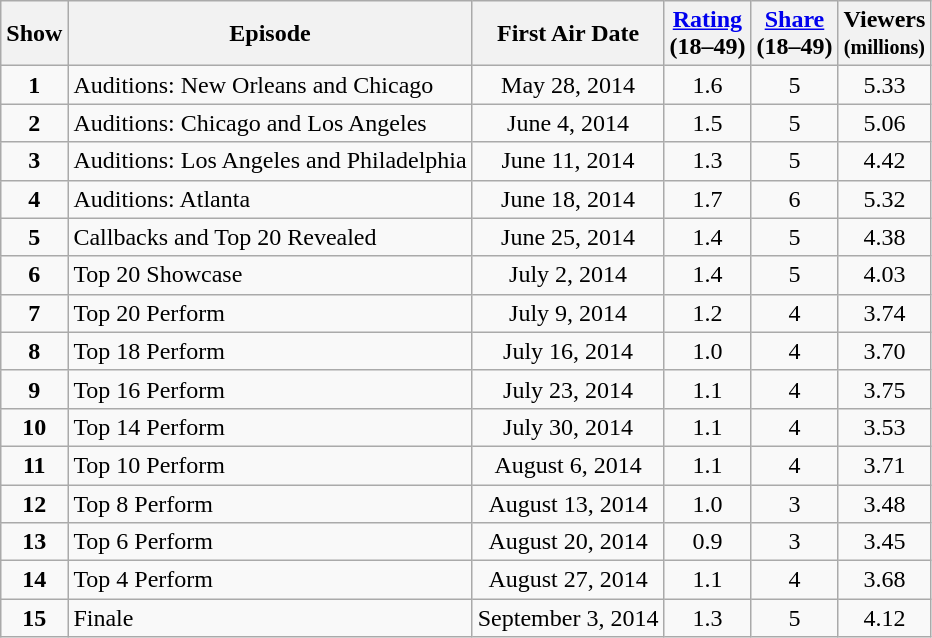<table class="wikitable" style="text-align:center">
<tr>
<th>Show</th>
<th>Episode</th>
<th>First Air Date</th>
<th><a href='#'>Rating</a><br>(18–49)</th>
<th><a href='#'>Share</a><br>(18–49)</th>
<th>Viewers<br><small>(millions)</small></th>
</tr>
<tr>
<td><strong>1</strong></td>
<td style="text-align:left;">Auditions: New Orleans and Chicago</td>
<td>May 28, 2014</td>
<td>1.6</td>
<td>5</td>
<td>5.33</td>
</tr>
<tr>
<td><strong>2</strong></td>
<td style="text-align:left;">Auditions: Chicago and Los Angeles</td>
<td>June 4, 2014</td>
<td>1.5</td>
<td>5</td>
<td>5.06</td>
</tr>
<tr>
<td><strong>3</strong></td>
<td style="text-align:left;">Auditions: Los Angeles and Philadelphia</td>
<td>June 11, 2014</td>
<td>1.3</td>
<td>5</td>
<td>4.42</td>
</tr>
<tr>
<td><strong>4</strong></td>
<td style="text-align:left;">Auditions: Atlanta</td>
<td>June 18, 2014</td>
<td>1.7</td>
<td>6</td>
<td>5.32</td>
</tr>
<tr>
<td><strong>5</strong></td>
<td style="text-align:left;">Callbacks and Top 20 Revealed</td>
<td>June 25, 2014</td>
<td>1.4</td>
<td>5</td>
<td>4.38</td>
</tr>
<tr>
<td><strong>6</strong></td>
<td style="text-align:left;">Top 20 Showcase</td>
<td>July 2, 2014</td>
<td>1.4</td>
<td>5</td>
<td>4.03</td>
</tr>
<tr>
<td><strong>7</strong></td>
<td style="text-align:left;">Top 20 Perform</td>
<td>July 9, 2014</td>
<td>1.2</td>
<td>4</td>
<td>3.74</td>
</tr>
<tr>
<td><strong>8</strong></td>
<td style="text-align:left;">Top 18 Perform</td>
<td>July 16, 2014</td>
<td>1.0</td>
<td>4</td>
<td>3.70</td>
</tr>
<tr>
<td><strong>9</strong></td>
<td style="text-align:left;">Top 16 Perform</td>
<td>July 23, 2014</td>
<td>1.1</td>
<td>4</td>
<td>3.75</td>
</tr>
<tr>
<td><strong>10</strong></td>
<td style="text-align:left;">Top 14 Perform</td>
<td>July 30, 2014</td>
<td>1.1</td>
<td>4</td>
<td>3.53</td>
</tr>
<tr>
<td><strong>11</strong></td>
<td style="text-align:left;">Top 10 Perform</td>
<td>August 6, 2014</td>
<td>1.1</td>
<td>4</td>
<td>3.71</td>
</tr>
<tr>
<td><strong>12</strong></td>
<td style="text-align:left;">Top 8 Perform</td>
<td>August 13, 2014</td>
<td>1.0</td>
<td>3</td>
<td>3.48</td>
</tr>
<tr>
<td><strong>13</strong></td>
<td style="text-align:left;">Top 6 Perform</td>
<td>August 20, 2014</td>
<td>0.9</td>
<td>3</td>
<td>3.45</td>
</tr>
<tr>
<td><strong>14</strong></td>
<td style="text-align:left;">Top 4 Perform</td>
<td>August 27, 2014</td>
<td>1.1</td>
<td>4</td>
<td>3.68</td>
</tr>
<tr>
<td><strong>15</strong></td>
<td style="text-align:left;">Finale</td>
<td>September 3, 2014</td>
<td>1.3</td>
<td>5</td>
<td>4.12</td>
</tr>
</table>
